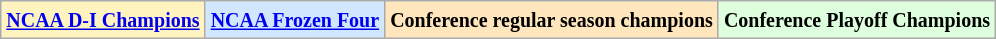<table class="wikitable">
<tr>
<td bgcolor="#FFF3BF"><small><strong><a href='#'>NCAA D-I Champions</a> </strong></small></td>
<td bgcolor="#D0E7FF"><small><strong><a href='#'>NCAA Frozen Four</a></strong></small></td>
<td bgcolor="#FFE6BD"><small><strong>Conference regular season champions</strong></small></td>
<td bgcolor="#ddffdd"><small><strong>Conference Playoff Champions</strong></small></td>
</tr>
</table>
